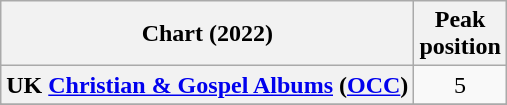<table class="wikitable sortable plainrowheaders" style="text-align:center">
<tr>
<th scope="col">Chart (2022)</th>
<th scope="col">Peak<br>position</th>
</tr>
<tr>
<th scope="row">UK <a href='#'>Christian & Gospel Albums</a> (<a href='#'>OCC</a>)</th>
<td>5</td>
</tr>
<tr>
</tr>
<tr>
</tr>
<tr>
</tr>
</table>
